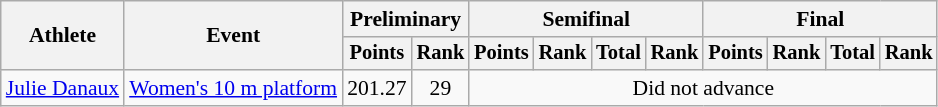<table class=wikitable style=font-size:90%;text-align:center>
<tr>
<th rowspan=2>Athlete</th>
<th rowspan=2>Event</th>
<th colspan=2>Preliminary</th>
<th colspan=4>Semifinal</th>
<th colspan=4>Final</th>
</tr>
<tr style=font-size:95%>
<th>Points</th>
<th>Rank</th>
<th>Points</th>
<th>Rank</th>
<th>Total</th>
<th>Rank</th>
<th>Points</th>
<th>Rank</th>
<th>Total</th>
<th>Rank</th>
</tr>
<tr>
<td align=left><a href='#'>Julie Danaux</a></td>
<td align=left><a href='#'>Women's 10 m platform</a></td>
<td>201.27</td>
<td>29</td>
<td colspan=8>Did not advance</td>
</tr>
</table>
